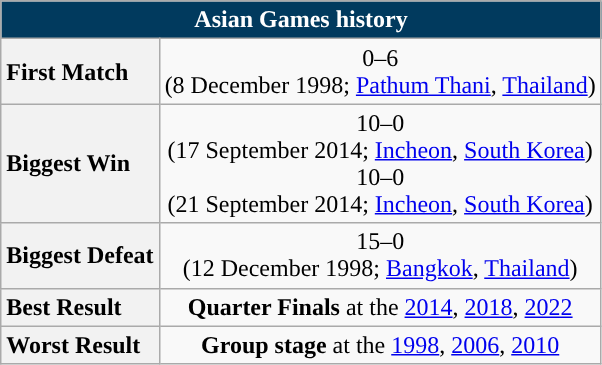<table class="wikitable" style="text-align: center; font-size:100%">
<tr>
<th colspan="6" style="background: #013A5E; color: #FFFFFF;">Asian Games history</th>
</tr>
<tr>
<th style="text-align: left;">First Match</th>
<td align=center> 0–6 <br>(8 December 1998; <a href='#'>Pathum Thani</a>, <a href='#'>Thailand</a>)</td>
</tr>
<tr>
<th style="text-align: left;">Biggest Win</th>
<td align=center> 10–0 <br>(17 September 2014; <a href='#'>Incheon</a>, <a href='#'>South Korea</a>)<br> 10–0 <br>(21 September 2014; <a href='#'>Incheon</a>, <a href='#'>South Korea</a>)</td>
</tr>
<tr>
<th style="text-align: left;">Biggest Defeat</th>
<td align=center> 15–0 <br>(12 December 1998; <a href='#'>Bangkok</a>, <a href='#'>Thailand</a>)</td>
</tr>
<tr>
<th style="text-align: left;">Best Result</th>
<td><strong>Quarter Finals</strong> at the <a href='#'>2014</a>, <a href='#'>2018</a>, <a href='#'>2022</a></td>
</tr>
<tr>
<th style="text-align: left;">Worst Result</th>
<td><strong>Group stage</strong> at the <a href='#'>1998</a>, <a href='#'>2006</a>, <a href='#'>2010</a></td>
</tr>
</table>
